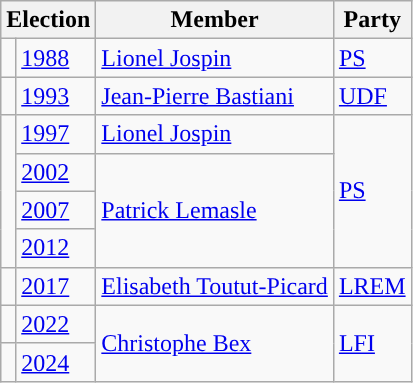<table class="wikitable">
<tr>
<th colspan="2">Election</th>
<th>Member</th>
<th>Party</th>
</tr>
<tr>
<td style="color:inherit;background-color:"></td>
<td><a href='#'>1988</a></td>
<td><a href='#'>Lionel Jospin</a></td>
<td><a href='#'>PS</a></td>
</tr>
<tr>
<td style="color:inherit;background-color:"></td>
<td><a href='#'>1993</a></td>
<td><a href='#'>Jean-Pierre Bastiani</a></td>
<td><a href='#'>UDF</a></td>
</tr>
<tr>
<td rowspan="4" style="color:inherit;background-color:"></td>
<td><a href='#'>1997</a></td>
<td><a href='#'>Lionel Jospin</a></td>
<td rowspan="4"><a href='#'>PS</a></td>
</tr>
<tr>
<td><a href='#'>2002</a></td>
<td rowspan="3"><a href='#'>Patrick Lemasle</a></td>
</tr>
<tr>
<td><a href='#'>2007</a></td>
</tr>
<tr>
<td><a href='#'>2012</a></td>
</tr>
<tr>
<td style="color:inherit;background-color: "></td>
<td><a href='#'>2017</a></td>
<td><a href='#'>Elisabeth Toutut-Picard</a></td>
<td><a href='#'>LREM</a></td>
</tr>
<tr>
<td style="color:inherit;background-color: "></td>
<td><a href='#'>2022</a></td>
<td rowspan="2"><a href='#'>Christophe Bex</a></td>
<td rowspan="2"><a href='#'>LFI</a></td>
</tr>
<tr>
<td style="color:inherit;background-color: "></td>
<td><a href='#'>2024</a></td>
</tr>
</table>
